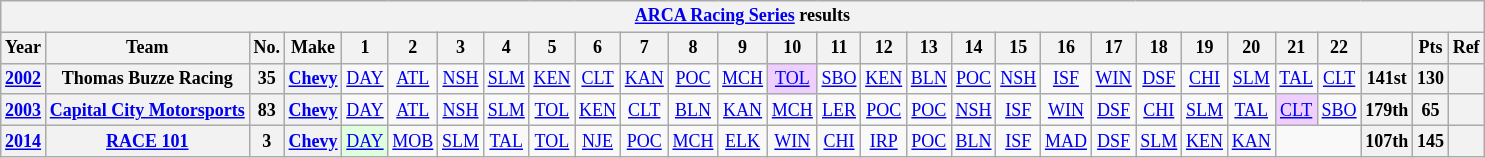<table class="wikitable" style="text-align:center; font-size:75%">
<tr>
<th colspan=48><a href='#'>ARCA Racing Series</a> results</th>
</tr>
<tr>
<th>Year</th>
<th>Team</th>
<th>No.</th>
<th>Make</th>
<th>1</th>
<th>2</th>
<th>3</th>
<th>4</th>
<th>5</th>
<th>6</th>
<th>7</th>
<th>8</th>
<th>9</th>
<th>10</th>
<th>11</th>
<th>12</th>
<th>13</th>
<th>14</th>
<th>15</th>
<th>16</th>
<th>17</th>
<th>18</th>
<th>19</th>
<th>20</th>
<th>21</th>
<th>22</th>
<th></th>
<th>Pts</th>
<th>Ref</th>
</tr>
<tr>
<th><a href='#'>2002</a></th>
<th>Thomas Buzze Racing</th>
<th>35</th>
<th><a href='#'>Chevy</a></th>
<td><a href='#'>DAY</a></td>
<td><a href='#'>ATL</a></td>
<td><a href='#'>NSH</a></td>
<td><a href='#'>SLM</a></td>
<td><a href='#'>KEN</a></td>
<td><a href='#'>CLT</a></td>
<td><a href='#'>KAN</a></td>
<td><a href='#'>POC</a></td>
<td><a href='#'>MCH</a></td>
<td style="background:#EFCFFF;"><a href='#'>TOL</a><br></td>
<td><a href='#'>SBO</a></td>
<td><a href='#'>KEN</a></td>
<td><a href='#'>BLN</a></td>
<td><a href='#'>POC</a></td>
<td><a href='#'>NSH</a></td>
<td><a href='#'>ISF</a></td>
<td><a href='#'>WIN</a></td>
<td><a href='#'>DSF</a></td>
<td><a href='#'>CHI</a></td>
<td><a href='#'>SLM</a></td>
<td><a href='#'>TAL</a></td>
<td><a href='#'>CLT</a></td>
<th>141st</th>
<th>130</th>
<th></th>
</tr>
<tr>
<th><a href='#'>2003</a></th>
<th><a href='#'>Capital City Motorsports</a></th>
<th>83</th>
<th><a href='#'>Chevy</a></th>
<td><a href='#'>DAY</a></td>
<td><a href='#'>ATL</a></td>
<td><a href='#'>NSH</a></td>
<td><a href='#'>SLM</a></td>
<td><a href='#'>TOL</a></td>
<td><a href='#'>KEN</a></td>
<td><a href='#'>CLT</a></td>
<td><a href='#'>BLN</a></td>
<td><a href='#'>KAN</a></td>
<td><a href='#'>MCH</a></td>
<td><a href='#'>LER</a></td>
<td><a href='#'>POC</a></td>
<td><a href='#'>POC</a></td>
<td><a href='#'>NSH</a></td>
<td><a href='#'>ISF</a></td>
<td><a href='#'>WIN</a></td>
<td><a href='#'>DSF</a></td>
<td><a href='#'>CHI</a></td>
<td><a href='#'>SLM</a></td>
<td><a href='#'>TAL</a></td>
<td style="background:#EFCFFF;"><a href='#'>CLT</a><br></td>
<td><a href='#'>SBO</a></td>
<th>179th</th>
<th>65</th>
<th></th>
</tr>
<tr>
<th><a href='#'>2014</a></th>
<th><a href='#'>RACE 101</a></th>
<th>3</th>
<th><a href='#'>Chevy</a></th>
<td style="background:#DFFFDF;"><a href='#'>DAY</a><br></td>
<td><a href='#'>MOB</a></td>
<td><a href='#'>SLM</a></td>
<td><a href='#'>TAL</a></td>
<td><a href='#'>TOL</a></td>
<td><a href='#'>NJE</a></td>
<td><a href='#'>POC</a></td>
<td><a href='#'>MCH</a></td>
<td><a href='#'>ELK</a></td>
<td><a href='#'>WIN</a></td>
<td><a href='#'>CHI</a></td>
<td><a href='#'>IRP</a></td>
<td><a href='#'>POC</a></td>
<td><a href='#'>BLN</a></td>
<td><a href='#'>ISF</a></td>
<td><a href='#'>MAD</a></td>
<td><a href='#'>DSF</a></td>
<td><a href='#'>SLM</a></td>
<td><a href='#'>KEN</a></td>
<td><a href='#'>KAN</a></td>
<td colspan=2></td>
<th>107th</th>
<th>145</th>
<th></th>
</tr>
</table>
